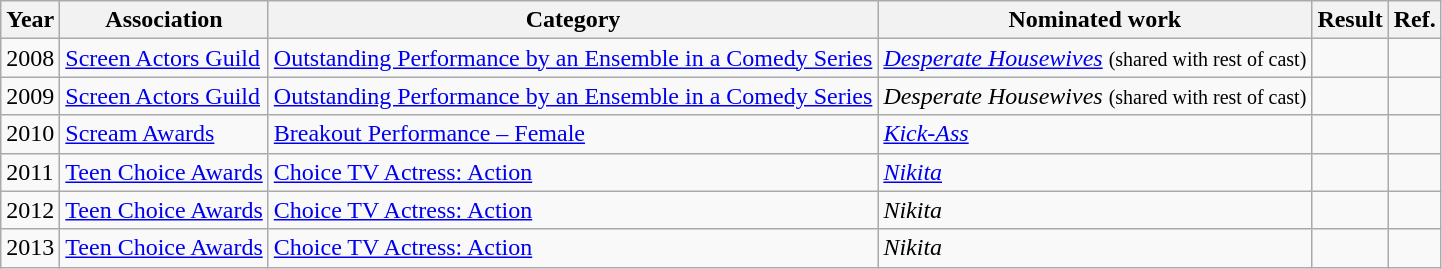<table class="wikitable">
<tr>
<th>Year</th>
<th>Association</th>
<th>Category</th>
<th>Nominated work</th>
<th>Result</th>
<th>Ref.</th>
</tr>
<tr>
<td>2008</td>
<td><a href='#'>Screen Actors Guild</a></td>
<td><a href='#'>Outstanding Performance by an Ensemble in a Comedy Series</a></td>
<td><em><a href='#'>Desperate Housewives</a></em> <small>(shared with rest of cast)</small></td>
<td></td>
<td style="text-align:center;"></td>
</tr>
<tr>
<td>2009</td>
<td><a href='#'>Screen Actors Guild</a></td>
<td><a href='#'>Outstanding Performance by an Ensemble in a Comedy Series</a></td>
<td><em>Desperate Housewives</em> <small>(shared with rest of cast)</small></td>
<td></td>
<td style="text-align:center;"></td>
</tr>
<tr>
<td>2010</td>
<td><a href='#'>Scream Awards</a></td>
<td><a href='#'>Breakout Performance – Female</a></td>
<td><em><a href='#'>Kick-Ass</a></em></td>
<td></td>
<td style="text-align:center;"></td>
</tr>
<tr>
<td>2011</td>
<td><a href='#'>Teen Choice Awards</a></td>
<td><a href='#'>Choice TV Actress: Action</a></td>
<td><em><a href='#'>Nikita</a></em></td>
<td></td>
<td style="text-align:center;"></td>
</tr>
<tr>
<td>2012</td>
<td><a href='#'>Teen Choice Awards</a></td>
<td><a href='#'>Choice TV Actress: Action</a></td>
<td><em>Nikita</em></td>
<td></td>
<td style="text-align:center;"></td>
</tr>
<tr>
<td>2013</td>
<td><a href='#'>Teen Choice Awards</a></td>
<td><a href='#'>Choice TV Actress: Action</a></td>
<td><em>Nikita</em></td>
<td></td>
<td style="text-align:center;"></td>
</tr>
</table>
